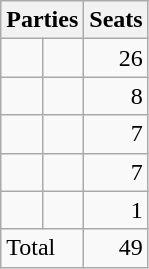<table class="wikitable" style="text-align:left;">
<tr>
<th colspan="2" style="text-align:left;">Parties</th>
<th>Seats</th>
</tr>
<tr>
<td></td>
<td></td>
<td style="text-align:right;">26</td>
</tr>
<tr>
<td></td>
<td></td>
<td style="text-align:right;">8</td>
</tr>
<tr>
<td></td>
<td></td>
<td style="text-align:right;">7</td>
</tr>
<tr>
<td></td>
<td></td>
<td style="text-align:right;">7</td>
</tr>
<tr>
<td></td>
<td></td>
<td style="text-align:right;">1</td>
</tr>
<tr>
<td colspan="2" style="text-align:left;">Total</td>
<td style="text-align:right;">49</td>
</tr>
</table>
